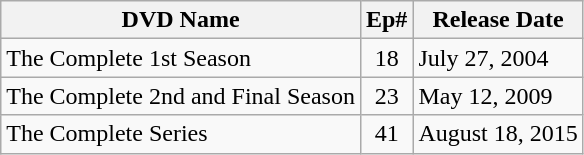<table class="wikitable">
<tr>
<th>DVD Name</th>
<th>Ep#</th>
<th>Release Date</th>
</tr>
<tr>
<td>The Complete 1st Season</td>
<td style="text-align:center;">18</td>
<td>July 27, 2004</td>
</tr>
<tr>
<td>The Complete 2nd and Final Season</td>
<td style="text-align:center;">23</td>
<td>May 12, 2009</td>
</tr>
<tr>
<td>The Complete Series</td>
<td style="text-align:center;">41</td>
<td>August 18, 2015</td>
</tr>
</table>
